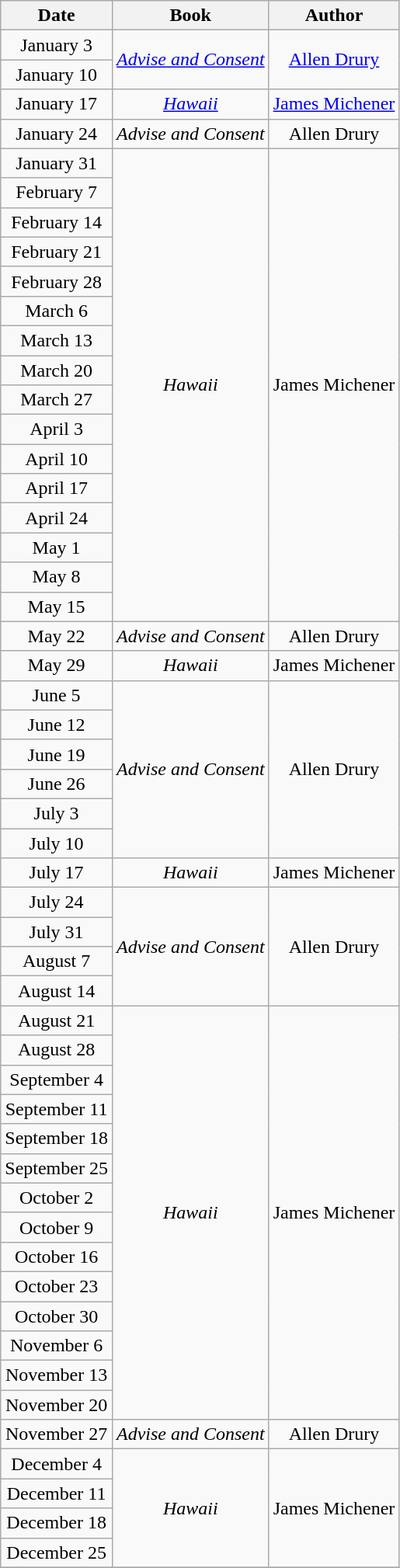<table class="wikitable sortable" style="text-align: center">
<tr>
<th>Date</th>
<th>Book</th>
<th>Author</th>
</tr>
<tr>
<td>January 3</td>
<td rowspan=2><em><a href='#'>Advise and Consent</a></em></td>
<td rowspan=2><a href='#'>Allen Drury</a></td>
</tr>
<tr>
<td>January 10</td>
</tr>
<tr>
<td>January 17</td>
<td><em><a href='#'>Hawaii</a></em></td>
<td><a href='#'>James Michener</a></td>
</tr>
<tr>
<td>January 24</td>
<td><em>Advise and Consent</em></td>
<td>Allen Drury</td>
</tr>
<tr>
<td>January 31</td>
<td rowspan=16><em>Hawaii</em></td>
<td rowspan=16>James Michener</td>
</tr>
<tr>
<td>February 7</td>
</tr>
<tr>
<td>February 14</td>
</tr>
<tr>
<td>February 21</td>
</tr>
<tr>
<td>February 28</td>
</tr>
<tr>
<td>March 6</td>
</tr>
<tr>
<td>March 13</td>
</tr>
<tr>
<td>March 20</td>
</tr>
<tr>
<td>March 27</td>
</tr>
<tr>
<td>April 3</td>
</tr>
<tr>
<td>April 10</td>
</tr>
<tr>
<td>April 17</td>
</tr>
<tr>
<td>April 24</td>
</tr>
<tr>
<td>May 1</td>
</tr>
<tr>
<td>May 8</td>
</tr>
<tr>
<td>May 15</td>
</tr>
<tr>
<td>May 22</td>
<td><em>Advise and Consent</em></td>
<td>Allen Drury</td>
</tr>
<tr>
<td>May 29</td>
<td><em>Hawaii</em></td>
<td>James Michener</td>
</tr>
<tr>
<td>June 5</td>
<td rowspan=6><em>Advise and Consent</em></td>
<td rowspan=6>Allen Drury</td>
</tr>
<tr>
<td>June 12</td>
</tr>
<tr>
<td>June 19</td>
</tr>
<tr>
<td>June 26</td>
</tr>
<tr>
<td>July 3</td>
</tr>
<tr>
<td>July 10</td>
</tr>
<tr>
<td>July 17</td>
<td><em>Hawaii</em></td>
<td>James Michener</td>
</tr>
<tr>
<td>July 24</td>
<td rowspan=4><em>Advise and Consent</em></td>
<td rowspan=4>Allen Drury</td>
</tr>
<tr>
<td>July 31</td>
</tr>
<tr>
<td>August 7</td>
</tr>
<tr>
<td>August 14</td>
</tr>
<tr>
<td>August 21</td>
<td rowspan=14><em>Hawaii</em></td>
<td rowspan=14>James Michener</td>
</tr>
<tr>
<td>August 28</td>
</tr>
<tr>
<td>September 4</td>
</tr>
<tr>
<td>September 11</td>
</tr>
<tr>
<td>September 18</td>
</tr>
<tr>
<td>September 25</td>
</tr>
<tr>
<td>October 2</td>
</tr>
<tr>
<td>October 9</td>
</tr>
<tr>
<td>October 16</td>
</tr>
<tr>
<td>October 23</td>
</tr>
<tr>
<td>October 30</td>
</tr>
<tr>
<td>November 6</td>
</tr>
<tr>
<td>November 13</td>
</tr>
<tr>
<td>November 20</td>
</tr>
<tr>
<td>November 27</td>
<td><em>Advise and Consent</em></td>
<td>Allen Drury</td>
</tr>
<tr>
<td>December 4</td>
<td rowspan=4><em>Hawaii</em></td>
<td rowspan=4>James Michener</td>
</tr>
<tr>
<td>December 11</td>
</tr>
<tr>
<td>December 18</td>
</tr>
<tr>
<td>December 25</td>
</tr>
<tr>
</tr>
</table>
